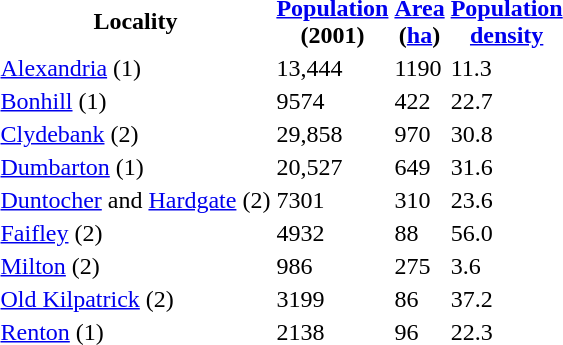<table>
<tr>
<th>Locality</th>
<th><a href='#'>Population</a><br>(2001)</th>
<th><a href='#'>Area</a><br>(<a href='#'>ha</a>)</th>
<th><a href='#'>Population<br>density</a></th>
</tr>
<tr>
<td><a href='#'>Alexandria</a> (1)</td>
<td>13,444</td>
<td>1190</td>
<td>11.3</td>
</tr>
<tr>
<td><a href='#'>Bonhill</a> (1)</td>
<td>9574</td>
<td>422</td>
<td>22.7</td>
</tr>
<tr>
<td><a href='#'>Clydebank</a> (2)</td>
<td>29,858</td>
<td>970</td>
<td>30.8</td>
</tr>
<tr>
<td><a href='#'>Dumbarton</a> (1)</td>
<td>20,527</td>
<td>649</td>
<td>31.6</td>
</tr>
<tr>
<td><a href='#'>Duntocher</a> and <a href='#'>Hardgate</a> (2)</td>
<td>7301</td>
<td>310</td>
<td>23.6</td>
</tr>
<tr>
<td><a href='#'>Faifley</a> (2)</td>
<td>4932</td>
<td>88</td>
<td>56.0</td>
</tr>
<tr>
<td><a href='#'>Milton</a> (2)</td>
<td>986</td>
<td>275</td>
<td>3.6</td>
</tr>
<tr>
<td><a href='#'>Old Kilpatrick</a> (2)</td>
<td>3199</td>
<td>86</td>
<td>37.2</td>
</tr>
<tr>
<td><a href='#'>Renton</a> (1)</td>
<td>2138</td>
<td>96</td>
<td>22.3</td>
</tr>
<tr>
</tr>
</table>
